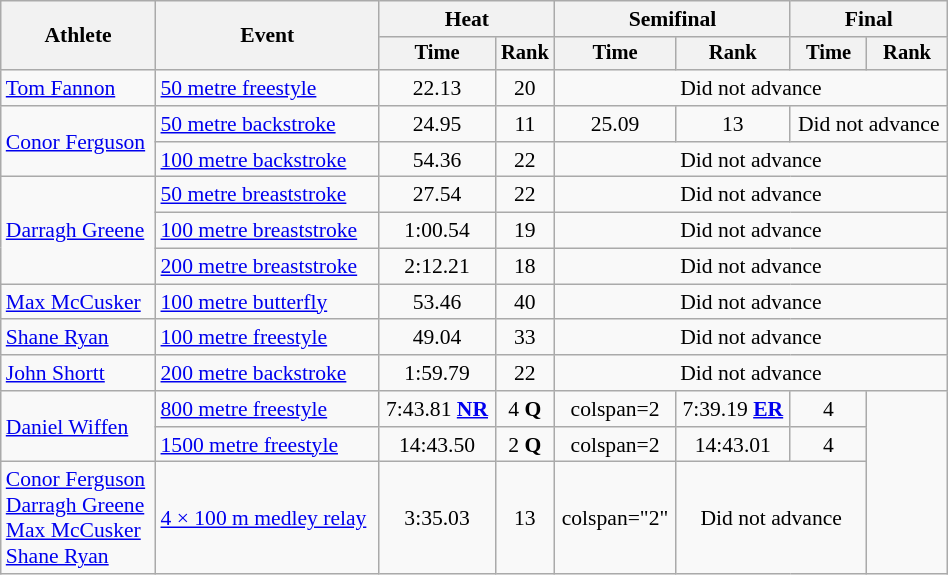<table class="wikitable" style="text-align:center; font-size:90%; width:50%;">
<tr>
<th rowspan="2">Athlete</th>
<th rowspan="2">Event</th>
<th colspan="2">Heat</th>
<th colspan="2">Semifinal</th>
<th colspan="2">Final</th>
</tr>
<tr style="font-size:95%">
<th>Time</th>
<th>Rank</th>
<th>Time</th>
<th>Rank</th>
<th>Time</th>
<th>Rank</th>
</tr>
<tr>
<td align=left><a href='#'>Tom Fannon</a></td>
<td align=left><a href='#'>50 metre freestyle</a></td>
<td>22.13</td>
<td>20</td>
<td colspan=4>Did not advance</td>
</tr>
<tr>
<td align=left rowspan=2><a href='#'>Conor Ferguson</a></td>
<td align=left><a href='#'>50 metre backstroke</a></td>
<td>24.95</td>
<td>11</td>
<td>25.09</td>
<td>13</td>
<td colspan=2>Did not advance</td>
</tr>
<tr>
<td align=left><a href='#'>100 metre backstroke</a></td>
<td>54.36</td>
<td>22</td>
<td colspan=4>Did not advance</td>
</tr>
<tr>
<td align=left rowspan=3><a href='#'>Darragh Greene</a></td>
<td align=left><a href='#'>50 metre breaststroke</a></td>
<td>27.54</td>
<td>22</td>
<td colspan=4>Did not advance</td>
</tr>
<tr>
<td align=left><a href='#'>100 metre breaststroke</a></td>
<td>1:00.54</td>
<td>19</td>
<td colspan=4>Did not advance</td>
</tr>
<tr>
<td align=left><a href='#'>200 metre breaststroke</a></td>
<td>2:12.21</td>
<td>18</td>
<td colspan=4>Did not advance</td>
</tr>
<tr>
<td align=left><a href='#'>Max McCusker</a></td>
<td align=left><a href='#'>100 metre butterfly</a></td>
<td>53.46</td>
<td>40</td>
<td colspan=4>Did not advance</td>
</tr>
<tr>
<td align=left><a href='#'>Shane Ryan</a></td>
<td align=left><a href='#'>100 metre freestyle</a></td>
<td>49.04</td>
<td>33</td>
<td colspan=4>Did not advance</td>
</tr>
<tr>
<td align=left><a href='#'>John Shortt</a></td>
<td align=left><a href='#'>200 metre backstroke</a></td>
<td>1:59.79</td>
<td>22</td>
<td colspan=4>Did not advance</td>
</tr>
<tr>
<td align=left rowspan=2><a href='#'>Daniel Wiffen</a></td>
<td align=left><a href='#'>800 metre freestyle</a></td>
<td>7:43.81 <strong><a href='#'>NR</a></strong></td>
<td>4 <strong>Q</strong></td>
<td>colspan=2 </td>
<td>7:39.19 <strong><a href='#'>ER</a></strong></td>
<td>4</td>
</tr>
<tr>
<td align=left><a href='#'>1500 metre freestyle</a></td>
<td>14:43.50</td>
<td>2 <strong>Q</strong></td>
<td>colspan=2 </td>
<td>14:43.01</td>
<td>4</td>
</tr>
<tr>
<td align=left><a href='#'>Conor Ferguson</a><br><a href='#'>Darragh Greene</a> <br><a href='#'>Max McCusker</a> <br><a href='#'>Shane Ryan</a></td>
<td align=left><a href='#'>4 × 100 m medley relay</a></td>
<td>3:35.03</td>
<td>13</td>
<td>colspan="2" </td>
<td colspan=2>Did not advance</td>
</tr>
</table>
